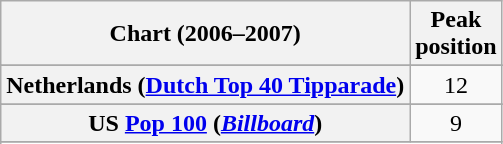<table class="wikitable sortable plainrowheaders" style="text-align:center">
<tr>
<th>Chart (2006–2007)</th>
<th>Peak<br>position</th>
</tr>
<tr>
</tr>
<tr>
</tr>
<tr>
</tr>
<tr>
</tr>
<tr>
</tr>
<tr>
</tr>
<tr>
</tr>
<tr>
</tr>
<tr>
</tr>
<tr>
<th scope="row">Netherlands (<a href='#'>Dutch Top 40 Tipparade</a>)</th>
<td>12</td>
</tr>
<tr>
</tr>
<tr>
</tr>
<tr>
</tr>
<tr>
</tr>
<tr>
</tr>
<tr>
</tr>
<tr>
</tr>
<tr>
</tr>
<tr>
</tr>
<tr>
<th scope="row">US <a href='#'>Pop 100</a> (<em><a href='#'>Billboard</a></em>)</th>
<td>9</td>
</tr>
<tr>
</tr>
<tr>
</tr>
</table>
